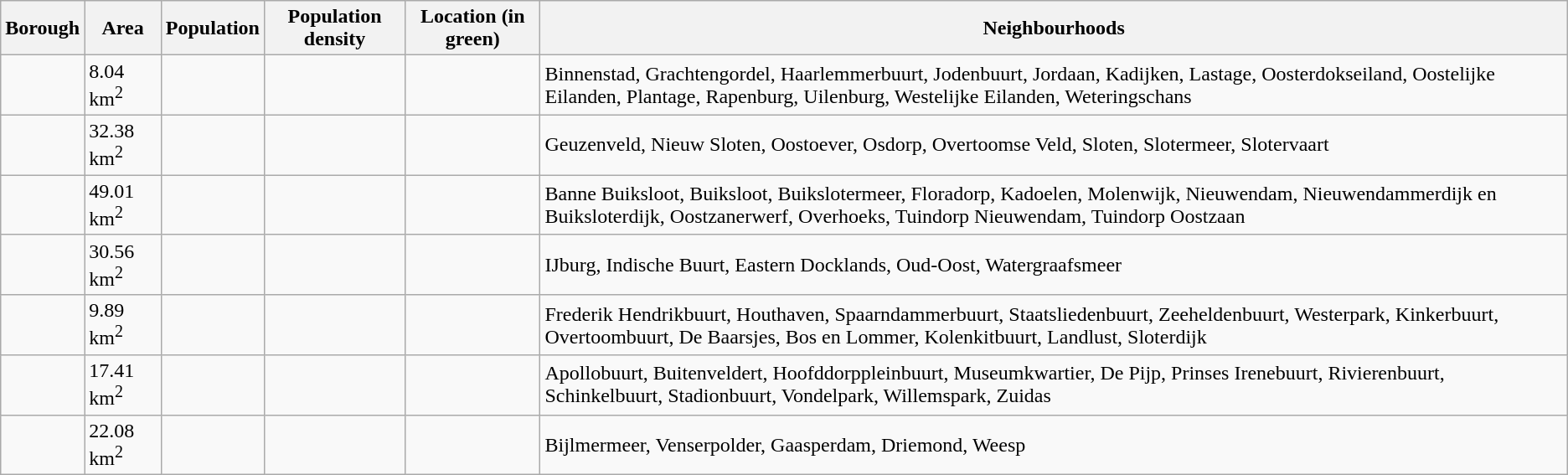<table class="wikitable sortable">
<tr>
<th>Borough</th>
<th>Area</th>
<th>Population</th>
<th>Population density</th>
<th>Location (in green)</th>
<th>Neighbourhoods</th>
</tr>
<tr>
<td></td>
<td>8.04 km<sup>2</sup></td>
<td></td>
<td data-sort-value="13748"></td>
<td></td>
<td>Binnenstad, Grachtengordel, Haarlemmerbuurt, Jodenbuurt, Jordaan, Kadijken, Lastage, Oosterdokseiland, Oostelijke Eilanden, Plantage, Rapenburg, Uilenburg, Westelijke Eilanden, Weteringschans</td>
</tr>
<tr>
<td></td>
<td>32.38 km<sup>2</sup></td>
<td></td>
<td data-sort-value="4478"></td>
<td></td>
<td>Geuzenveld, Nieuw Sloten, Oostoever, Osdorp, Overtoomse Veld, Sloten, Slotermeer, Slotervaart</td>
</tr>
<tr>
<td></td>
<td>49.01 km<sup>2</sup></td>
<td></td>
<td data-sort-value="2269"></td>
<td></td>
<td>Banne Buiksloot, Buiksloot, Buikslotermeer, Floradorp, Kadoelen, Molenwijk, Nieuwendam, Nieuwendammerdijk en Buiksloterdijk, Oostzanerwerf, Overhoeks, Tuindorp Nieuwendam, Tuindorp Oostzaan</td>
</tr>
<tr>
<td></td>
<td>30.56 km<sup>2</sup></td>
<td></td>
<td data-sort-value="7635"></td>
<td></td>
<td>IJburg, Indische Buurt, Eastern Docklands, Oud-Oost, Watergraafsmeer</td>
</tr>
<tr>
<td></td>
<td>9.89 km<sup>2</sup></td>
<td></td>
<td data-sort-value="15252"></td>
<td></td>
<td>Frederik Hendrikbuurt, Houthaven, Spaarndammerbuurt, Staatsliedenbuurt, Zeeheldenbuurt, Westerpark, Kinkerbuurt, Overtoombuurt, De Baarsjes, Bos en Lommer, Kolenkitbuurt, Landlust, Sloterdijk</td>
</tr>
<tr>
<td></td>
<td>17.41 km<sup>2</sup></td>
<td></td>
<td data-sort-value="9349"></td>
<td></td>
<td>Apollobuurt, Buitenveldert, Hoofddorppleinbuurt, Museumkwartier, De Pijp, Prinses Irenebuurt, Rivierenbuurt, Schinkelbuurt, Stadionbuurt, Vondelpark, Willemspark, Zuidas</td>
</tr>
<tr>
<td></td>
<td>22.08 km<sup>2</sup></td>
<td></td>
<td data-sort-value="4391"></td>
<td></td>
<td>Bijlmermeer, Venserpolder, Gaasperdam, Driemond, Weesp</td>
</tr>
</table>
